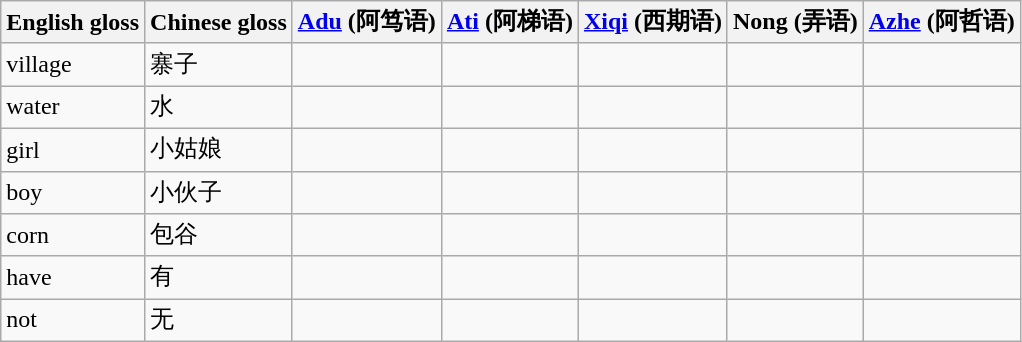<table class="wikitable sortable">
<tr>
<th>English gloss</th>
<th>Chinese gloss</th>
<th><a href='#'>Adu</a> (阿笃语)</th>
<th><a href='#'>Ati</a> (阿梯语)</th>
<th><a href='#'>Xiqi</a> (西期语)</th>
<th>Nong (弄语)</th>
<th><a href='#'>Azhe</a> (阿哲语)</th>
</tr>
<tr>
<td>village</td>
<td>寨子</td>
<td></td>
<td></td>
<td></td>
<td></td>
<td></td>
</tr>
<tr>
<td>water</td>
<td>水</td>
<td></td>
<td></td>
<td></td>
<td></td>
<td></td>
</tr>
<tr>
<td>girl</td>
<td>小姑娘</td>
<td></td>
<td></td>
<td></td>
<td></td>
<td></td>
</tr>
<tr>
<td>boy</td>
<td>小伙子</td>
<td></td>
<td></td>
<td></td>
<td></td>
<td></td>
</tr>
<tr>
<td>corn</td>
<td>包谷</td>
<td></td>
<td></td>
<td></td>
<td></td>
<td></td>
</tr>
<tr>
<td>have</td>
<td>有</td>
<td></td>
<td></td>
<td></td>
<td></td>
<td></td>
</tr>
<tr>
<td>not</td>
<td>无</td>
<td></td>
<td></td>
<td></td>
<td></td>
<td></td>
</tr>
</table>
